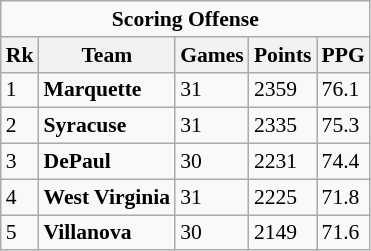<table class="wikitable" style="white-space:nowrap; font-size:90%;">
<tr>
<td colspan=5 style="text-align:center;"><strong>Scoring Offense</strong></td>
</tr>
<tr>
<th>Rk</th>
<th>Team</th>
<th>Games</th>
<th>Points</th>
<th>PPG</th>
</tr>
<tr>
<td>1</td>
<td><strong>Marquette</strong></td>
<td>31</td>
<td>2359</td>
<td>76.1</td>
</tr>
<tr>
<td>2</td>
<td><strong>Syracuse</strong></td>
<td>31</td>
<td>2335</td>
<td>75.3</td>
</tr>
<tr>
<td>3</td>
<td><strong>DePaul</strong></td>
<td>30</td>
<td>2231</td>
<td>74.4</td>
</tr>
<tr>
<td>4</td>
<td><strong>West Virginia</strong></td>
<td>31</td>
<td>2225</td>
<td>71.8</td>
</tr>
<tr>
<td>5</td>
<td><strong>Villanova</strong></td>
<td>30</td>
<td>2149</td>
<td>71.6</td>
</tr>
</table>
